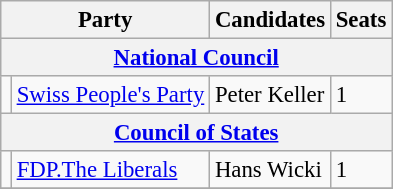<table class="wikitable" style="font-size:95%;">
<tr>
<th colspan=2>Party</th>
<th>Candidates</th>
<th>Seats</th>
</tr>
<tr>
<th colspan=4><a href='#'>National Council</a></th>
</tr>
<tr>
<td bgcolor=></td>
<td align=left><a href='#'>Swiss People's Party</a></td>
<td>Peter Keller</td>
<td>1</td>
</tr>
<tr>
<th colspan=6><a href='#'>Council of States</a></th>
</tr>
<tr>
<td bgcolor=></td>
<td align=left><a href='#'>FDP.The Liberals</a></td>
<td>Hans Wicki</td>
<td>1</td>
</tr>
<tr>
</tr>
</table>
